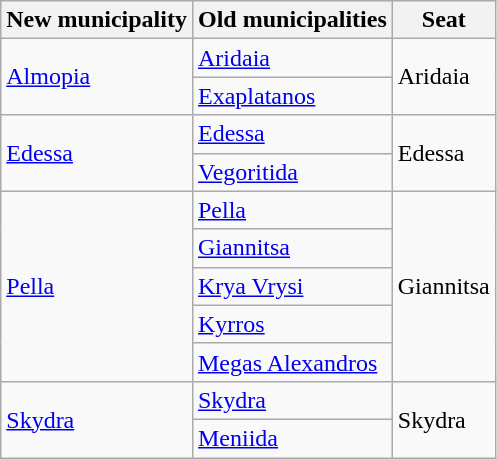<table class="wikitable">
<tr>
<th>New municipality</th>
<th>Old municipalities</th>
<th>Seat</th>
</tr>
<tr>
<td rowspan=2><a href='#'>Almopia</a></td>
<td><a href='#'>Aridaia</a></td>
<td rowspan=2>Aridaia</td>
</tr>
<tr>
<td><a href='#'>Exaplatanos</a></td>
</tr>
<tr>
<td rowspan=2><a href='#'>Edessa</a></td>
<td><a href='#'>Edessa</a></td>
<td rowspan=2>Edessa</td>
</tr>
<tr>
<td><a href='#'>Vegoritida</a></td>
</tr>
<tr>
<td rowspan=5><a href='#'>Pella</a></td>
<td><a href='#'>Pella</a></td>
<td rowspan=5>Giannitsa</td>
</tr>
<tr>
<td><a href='#'>Giannitsa</a></td>
</tr>
<tr>
<td><a href='#'>Krya Vrysi</a></td>
</tr>
<tr>
<td><a href='#'>Kyrros</a></td>
</tr>
<tr>
<td><a href='#'>Megas Alexandros</a></td>
</tr>
<tr>
<td rowspan=2><a href='#'>Skydra</a></td>
<td><a href='#'>Skydra</a></td>
<td rowspan=2>Skydra</td>
</tr>
<tr>
<td><a href='#'>Meniida</a></td>
</tr>
</table>
